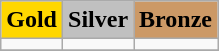<table class="wikitable">
<tr align="center">
<td bgcolor="gold"><strong>Gold</strong></td>
<td bgcolor="silver"><strong>Silver</strong></td>
<td bgcolor="CC9966"><strong>Bronze</strong></td>
</tr>
<tr valign="top">
<td></td>
<td></td>
<td></td>
</tr>
<tr>
</tr>
</table>
